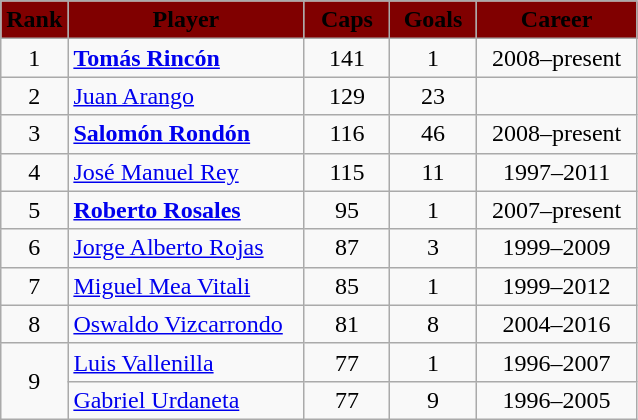<table class="wikitable sortable" style="text-align:center;">
<tr>
<th style="background:#800000" width="30"><span>Rank</span></th>
<th style="background:#800000"width="150"><span>Player</span></th>
<th style="background:#800000"width="50"><span>Caps</span></th>
<th style="background:#800000"width="50"><span>Goals</span></th>
<th style="background:#800000"width="100"><span>Career</span></th>
</tr>
<tr>
<td>1</td>
<td align=left><strong><a href='#'>Tomás Rincón</a></strong></td>
<td>141</td>
<td>1</td>
<td>2008–present</td>
</tr>
<tr>
<td>2</td>
<td align=left><a href='#'>Juan Arango</a></td>
<td>129</td>
<td>23</td>
<td></td>
</tr>
<tr>
<td>3</td>
<td align=left><strong><a href='#'>Salomón Rondón</a></strong></td>
<td>116</td>
<td>46</td>
<td>2008–present</td>
</tr>
<tr>
<td>4</td>
<td align=left><a href='#'>José Manuel Rey</a></td>
<td>115</td>
<td>11</td>
<td>1997–2011</td>
</tr>
<tr>
<td>5</td>
<td align=left><strong><a href='#'>Roberto Rosales</a></strong></td>
<td>95</td>
<td>1</td>
<td>2007–present</td>
</tr>
<tr>
<td>6</td>
<td align=left><a href='#'>Jorge Alberto Rojas</a></td>
<td>87</td>
<td>3</td>
<td>1999–2009</td>
</tr>
<tr>
<td>7</td>
<td align=left><a href='#'>Miguel Mea Vitali</a></td>
<td>85</td>
<td>1</td>
<td>1999–2012</td>
</tr>
<tr>
<td>8</td>
<td align=left><a href='#'>Oswaldo Vizcarrondo</a></td>
<td>81</td>
<td>8</td>
<td>2004–2016</td>
</tr>
<tr>
<td rowspan=2>9</td>
<td align=left><a href='#'>Luis Vallenilla</a></td>
<td>77</td>
<td>1</td>
<td>1996–2007</td>
</tr>
<tr>
<td align=left><a href='#'>Gabriel Urdaneta</a></td>
<td>77</td>
<td>9</td>
<td>1996–2005</td>
</tr>
</table>
